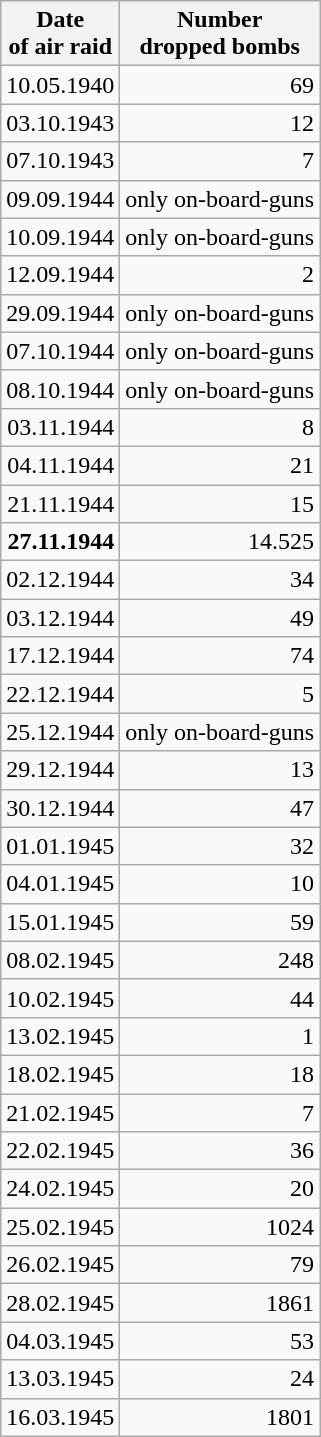<table class="wikitable float-right">
<tr>
<th>Date<br>of air raid</th>
<th>Number<br>dropped bombs</th>
</tr>
<tr align=right>
<td>10.05.1940</td>
<td>69</td>
</tr>
<tr align=right>
<td>03.10.1943</td>
<td>12</td>
</tr>
<tr align=right>
<td>07.10.1943</td>
<td>7</td>
</tr>
<tr align=right>
<td>09.09.1944</td>
<td>only on-board-guns</td>
</tr>
<tr align=right>
<td>10.09.1944</td>
<td>only on-board-guns</td>
</tr>
<tr align=right>
<td>12.09.1944</td>
<td>2</td>
</tr>
<tr align=right>
<td>29.09.1944</td>
<td>only on-board-guns</td>
</tr>
<tr align=right>
<td>07.10.1944</td>
<td>only on-board-guns</td>
</tr>
<tr align=right>
<td>08.10.1944</td>
<td>only on-board-guns</td>
</tr>
<tr align=right>
<td>03.11.1944</td>
<td>8</td>
</tr>
<tr align=right>
<td>04.11.1944</td>
<td>21</td>
</tr>
<tr align=right>
<td>21.11.1944</td>
<td>15</td>
</tr>
<tr align=right - class="backgroundcolor3">
<td><strong>27.11.1944</strong></td>
<td>14.525</td>
</tr>
<tr align=right>
<td>02.12.1944</td>
<td>34</td>
</tr>
<tr align=right>
<td>03.12.1944</td>
<td>49</td>
</tr>
<tr align=right>
<td>17.12.1944</td>
<td>74</td>
</tr>
<tr align=right>
<td>22.12.1944</td>
<td>5</td>
</tr>
<tr align=right>
<td>25.12.1944</td>
<td>only on-board-guns</td>
</tr>
<tr align=right>
<td>29.12.1944</td>
<td>13</td>
</tr>
<tr align=right>
<td>30.12.1944</td>
<td>47</td>
</tr>
<tr align=right>
<td>01.01.1945</td>
<td>32</td>
</tr>
<tr align=right>
<td>04.01.1945</td>
<td>10</td>
</tr>
<tr align=right>
<td>15.01.1945</td>
<td>59</td>
</tr>
<tr align=right>
<td>08.02.1945</td>
<td>248</td>
</tr>
<tr align=right>
<td>10.02.1945</td>
<td>44</td>
</tr>
<tr align=right>
<td>13.02.1945</td>
<td>1</td>
</tr>
<tr align=right>
<td>18.02.1945</td>
<td>18</td>
</tr>
<tr align=right>
<td>21.02.1945</td>
<td>7</td>
</tr>
<tr align=right>
<td>22.02.1945</td>
<td>36</td>
</tr>
<tr align=right>
<td>24.02.1945</td>
<td>20</td>
</tr>
<tr align=right>
<td>25.02.1945</td>
<td>1024</td>
</tr>
<tr align=right>
<td>26.02.1945</td>
<td>79</td>
</tr>
<tr align=right>
<td>28.02.1945</td>
<td>1861</td>
</tr>
<tr align=right>
<td>04.03.1945</td>
<td>53</td>
</tr>
<tr align=right>
<td>13.03.1945</td>
<td>24</td>
</tr>
<tr align=right>
<td>16.03.1945</td>
<td>1801</td>
</tr>
</table>
